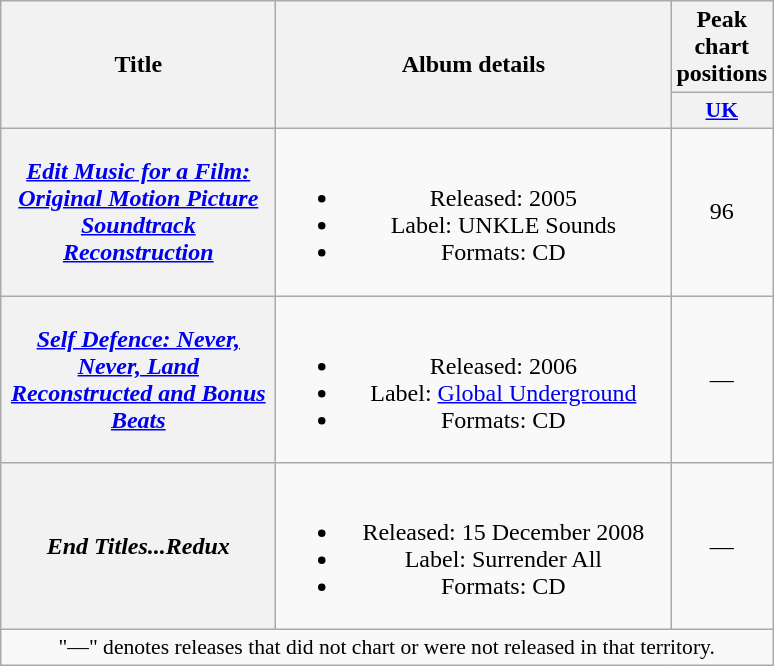<table class="wikitable plainrowheaders" style="text-align:center;" border="1">
<tr>
<th scope="col" rowspan="2" style="width:11em;">Title</th>
<th scope="col" rowspan="2" style="width:16em;">Album details</th>
<th scope="col" colspan="1">Peak chart positions</th>
</tr>
<tr>
<th scope="col" style="width:3em;font-size:90%;"><a href='#'>UK</a><br></th>
</tr>
<tr>
<th scope="row"><em><a href='#'>Edit Music for a Film: Original Motion Picture Soundtrack Reconstruction</a></em></th>
<td><br><ul><li>Released: 2005</li><li>Label: UNKLE Sounds</li><li>Formats: CD</li></ul></td>
<td>96</td>
</tr>
<tr>
<th scope="row"><em><a href='#'>Self Defence: Never, Never, Land Reconstructed and Bonus Beats</a></em></th>
<td><br><ul><li>Released: 2006</li><li>Label: <a href='#'>Global Underground</a></li><li>Formats: CD</li></ul></td>
<td>—</td>
</tr>
<tr>
<th scope="row"><em>End Titles...Redux</em></th>
<td><br><ul><li>Released: 15 December 2008</li><li>Label: Surrender All</li><li>Formats: CD</li></ul></td>
<td>—</td>
</tr>
<tr>
<td colspan="3" style="font-size:90%">"—" denotes releases that did not chart or were not released in that territory.</td>
</tr>
</table>
